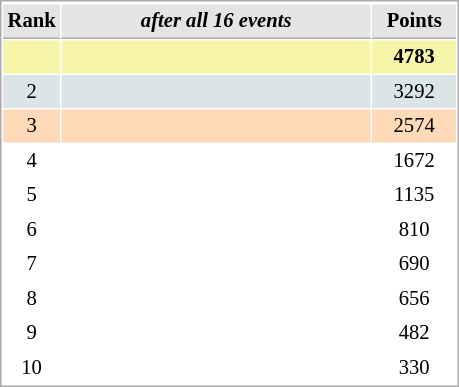<table cellspacing="1" cellpadding="3" style="border:1px solid #AAAAAA;font-size:86%">
<tr style="background-color: #E4E4E4;">
</tr>
<tr style="background-color: #E4E4E4;">
<th style="border-bottom:1px solid #AAAAAA; width: 10px;">Rank</th>
<th style="border-bottom:1px solid #AAAAAA; width: 200px;"><em>after all 16 events</em></th>
<th style="border-bottom:1px solid #AAAAAA; width: 50px;">Points</th>
</tr>
<tr style="background:#f7f6a8;">
<td align=center></td>
<td><strong></strong> </td>
<td align=center><strong>4783</strong></td>
</tr>
<tr style="background:#dce5e5;">
<td align=center>2</td>
<td></td>
<td align=center>3292</td>
</tr>
<tr style="background:#ffdab9;">
<td align=center>3</td>
<td></td>
<td align=center>2574</td>
</tr>
<tr>
<td align=center>4</td>
<td></td>
<td align=center>1672</td>
</tr>
<tr>
<td align=center>5</td>
<td></td>
<td align=center>1135</td>
</tr>
<tr>
<td align=center>6</td>
<td></td>
<td align=center>810</td>
</tr>
<tr>
<td align=center>7</td>
<td></td>
<td align=center>690</td>
</tr>
<tr>
<td align=center>8</td>
<td></td>
<td align=center>656</td>
</tr>
<tr>
<td align=center>9</td>
<td></td>
<td align=center>482</td>
</tr>
<tr>
<td align=center>10</td>
<td></td>
<td align=center>330</td>
</tr>
</table>
